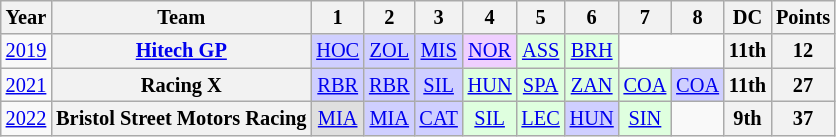<table class="wikitable" style="text-align:center; font-size:85%">
<tr>
<th>Year</th>
<th>Team</th>
<th>1</th>
<th>2</th>
<th>3</th>
<th>4</th>
<th>5</th>
<th>6</th>
<th>7</th>
<th>8</th>
<th>DC</th>
<th>Points</th>
</tr>
<tr>
<td><a href='#'>2019</a></td>
<th nowrap><a href='#'>Hitech GP</a></th>
<td style="background:#CFCFFF;"><a href='#'>HOC</a><br></td>
<td style="background:#CFCFFF;"><a href='#'>ZOL</a><br></td>
<td style="background:#CFCFFF;"><a href='#'>MIS</a><br></td>
<td style="background:#EFCFFF;"><a href='#'>NOR</a><br></td>
<td style="background:#DFFFDF;"><a href='#'>ASS</a><br></td>
<td style="background:#DFFFDF;"><a href='#'>BRH</a><br></td>
<td colspan=2></td>
<th>11th</th>
<th>12</th>
</tr>
<tr>
<td><a href='#'>2021</a></td>
<th nowrap>Racing X</th>
<td style="background:#CFCFFF;"><a href='#'>RBR</a><br></td>
<td style="background:#CFCFFF;"><a href='#'>RBR</a><br></td>
<td style="background:#CFCFFF;"><a href='#'>SIL</a><br></td>
<td style="background:#DFFFDF;"><a href='#'>HUN</a><br></td>
<td style="background:#DFFFDF;"><a href='#'>SPA</a><br></td>
<td style="background:#DFFFDF;"><a href='#'>ZAN</a><br></td>
<td style="background:#DFFFDF;"><a href='#'>COA</a><br></td>
<td style="background:#CFCFFF;"><a href='#'>COA</a><br></td>
<th>11th</th>
<th>27</th>
</tr>
<tr>
<td><a href='#'>2022</a></td>
<th nowrap>Bristol Street Motors Racing</th>
<td style="background:#DFDFDF;"><a href='#'>MIA</a><br></td>
<td style="background:#CFCFFF;"><a href='#'>MIA</a><br></td>
<td style="background:#CFCFFF;"><a href='#'>CAT</a><br></td>
<td style="background:#DFFFDF;"><a href='#'>SIL</a><br></td>
<td style="background:#DFFFDF;"><a href='#'>LEC</a><br></td>
<td style="background:#CFCFFF;"><a href='#'>HUN</a><br></td>
<td style="background:#DFFFDF;"><a href='#'>SIN</a><br></td>
<td></td>
<th>9th</th>
<th>37</th>
</tr>
</table>
